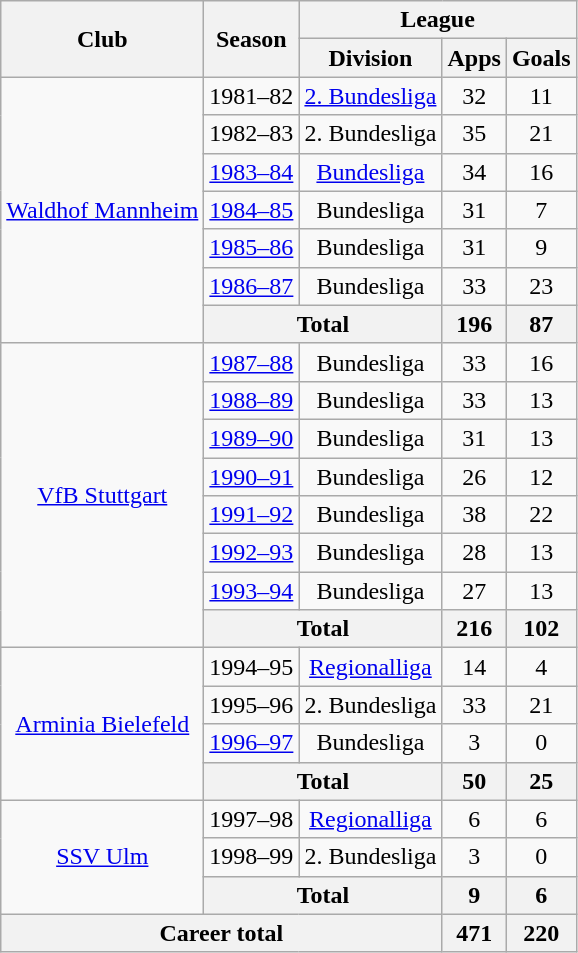<table class="wikitable" style="text-align:center">
<tr>
<th rowspan="2">Club</th>
<th rowspan="2">Season</th>
<th colspan="3">League</th>
</tr>
<tr>
<th>Division</th>
<th>Apps</th>
<th>Goals</th>
</tr>
<tr>
<td rowspan="7"><a href='#'>Waldhof Mannheim</a></td>
<td>1981–82</td>
<td><a href='#'>2. Bundesliga</a></td>
<td>32</td>
<td>11</td>
</tr>
<tr>
<td>1982–83</td>
<td>2. Bundesliga</td>
<td>35</td>
<td>21</td>
</tr>
<tr>
<td><a href='#'>1983–84</a></td>
<td><a href='#'>Bundesliga</a></td>
<td>34</td>
<td>16</td>
</tr>
<tr>
<td><a href='#'>1984–85</a></td>
<td>Bundesliga</td>
<td>31</td>
<td>7</td>
</tr>
<tr>
<td><a href='#'>1985–86</a></td>
<td>Bundesliga</td>
<td>31</td>
<td>9</td>
</tr>
<tr>
<td><a href='#'>1986–87</a></td>
<td>Bundesliga</td>
<td>33</td>
<td>23</td>
</tr>
<tr>
<th colspan="2">Total</th>
<th>196</th>
<th>87</th>
</tr>
<tr>
<td rowspan="8"><a href='#'>VfB Stuttgart</a></td>
<td><a href='#'>1987–88</a></td>
<td>Bundesliga</td>
<td>33</td>
<td>16</td>
</tr>
<tr>
<td><a href='#'>1988–89</a></td>
<td>Bundesliga</td>
<td>33</td>
<td>13</td>
</tr>
<tr>
<td><a href='#'>1989–90</a></td>
<td>Bundesliga</td>
<td>31</td>
<td>13</td>
</tr>
<tr>
<td><a href='#'>1990–91</a></td>
<td>Bundesliga</td>
<td>26</td>
<td>12</td>
</tr>
<tr>
<td><a href='#'>1991–92</a></td>
<td>Bundesliga</td>
<td>38</td>
<td>22</td>
</tr>
<tr>
<td><a href='#'>1992–93</a></td>
<td>Bundesliga</td>
<td>28</td>
<td>13</td>
</tr>
<tr>
<td><a href='#'>1993–94</a></td>
<td>Bundesliga</td>
<td>27</td>
<td>13</td>
</tr>
<tr>
<th colspan="2">Total</th>
<th>216</th>
<th>102</th>
</tr>
<tr>
<td rowspan="4"><a href='#'>Arminia Bielefeld</a></td>
<td>1994–95</td>
<td><a href='#'>Regionalliga</a></td>
<td>14</td>
<td>4</td>
</tr>
<tr>
<td>1995–96</td>
<td>2. Bundesliga</td>
<td>33</td>
<td>21</td>
</tr>
<tr>
<td><a href='#'>1996–97</a></td>
<td>Bundesliga</td>
<td>3</td>
<td>0</td>
</tr>
<tr>
<th colspan="2">Total</th>
<th>50</th>
<th>25</th>
</tr>
<tr>
<td rowspan="3"><a href='#'>SSV Ulm</a></td>
<td>1997–98</td>
<td><a href='#'>Regionalliga</a></td>
<td>6</td>
<td>6</td>
</tr>
<tr>
<td>1998–99</td>
<td>2. Bundesliga</td>
<td>3</td>
<td>0</td>
</tr>
<tr>
<th colspan="2">Total</th>
<th>9</th>
<th>6</th>
</tr>
<tr>
<th colspan="3">Career total</th>
<th>471</th>
<th>220</th>
</tr>
</table>
